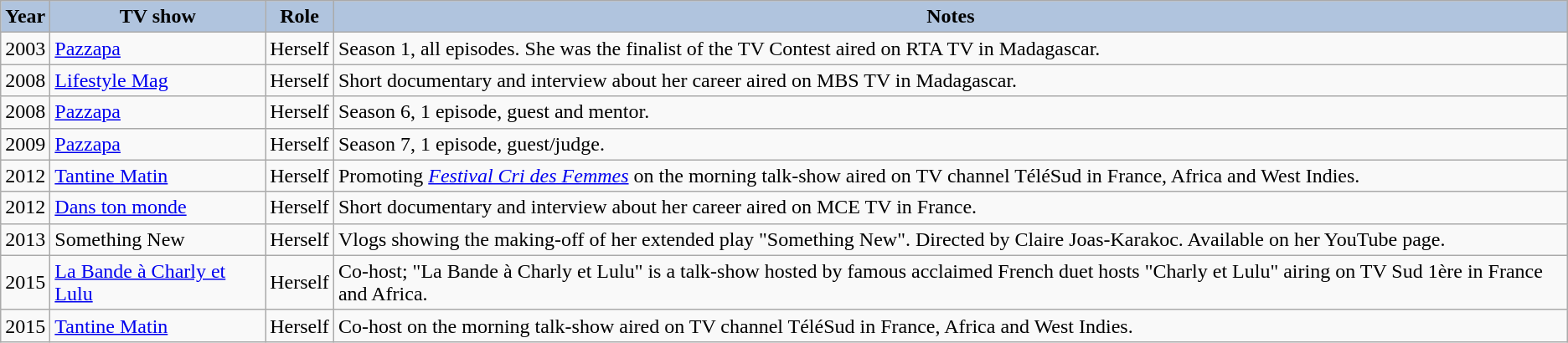<table class="wikitable">
<tr style="text-align:center;">
<th style="background:#B0C4DE;">Year</th>
<th style="background:#B0C4DE;">TV show</th>
<th style="background:#B0C4DE;">Role</th>
<th style="background:#B0C4DE;">Notes</th>
</tr>
<tr>
<td>2003</td>
<td><a href='#'>Pazzapa</a></td>
<td>Herself</td>
<td>Season 1, all episodes. She was the finalist of the TV Contest aired on RTA TV in Madagascar.</td>
</tr>
<tr>
<td>2008</td>
<td><a href='#'>Lifestyle Mag</a></td>
<td>Herself</td>
<td>Short documentary and interview about her career aired on MBS TV in Madagascar.</td>
</tr>
<tr>
<td>2008</td>
<td><a href='#'>Pazzapa</a></td>
<td>Herself</td>
<td>Season 6, 1 episode, guest and mentor.</td>
</tr>
<tr>
<td>2009</td>
<td><a href='#'>Pazzapa</a></td>
<td>Herself</td>
<td>Season 7, 1 episode, guest/judge.</td>
</tr>
<tr>
<td>2012</td>
<td><a href='#'>Tantine Matin</a></td>
<td>Herself</td>
<td>Promoting <em><a href='#'>Festival Cri des Femmes</a></em> on the morning talk-show aired on TV channel TéléSud in France, Africa and West Indies.</td>
</tr>
<tr>
<td>2012</td>
<td><a href='#'>Dans ton monde</a></td>
<td>Herself</td>
<td>Short documentary and interview about her career aired on MCE TV in France.</td>
</tr>
<tr>
<td>2013</td>
<td>Something New</td>
<td>Herself</td>
<td>Vlogs showing the making-off of her extended play "Something New". Directed by Claire Joas-Karakoc. Available on her YouTube page.</td>
</tr>
<tr>
<td>2015</td>
<td><a href='#'>La Bande à Charly et Lulu</a></td>
<td>Herself</td>
<td>Co-host; "La Bande à Charly et Lulu" is a talk-show hosted by famous acclaimed French duet hosts "Charly et Lulu" airing on TV Sud 1ère in France and Africa.</td>
</tr>
<tr>
<td>2015</td>
<td><a href='#'>Tantine Matin</a></td>
<td>Herself</td>
<td>Co-host on the morning talk-show aired on TV channel TéléSud in France, Africa and West Indies.</td>
</tr>
</table>
